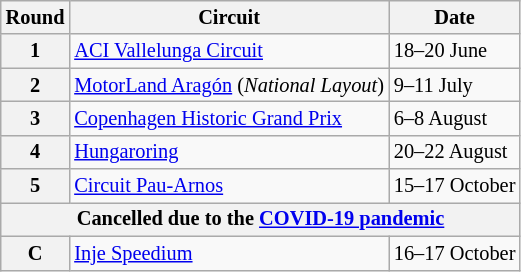<table class="wikitable" style="font-size: 85%;">
<tr>
<th>Round</th>
<th>Circuit</th>
<th>Date</th>
</tr>
<tr>
<th>1</th>
<td> <a href='#'>ACI Vallelunga Circuit</a></td>
<td>18–20 June</td>
</tr>
<tr>
<th>2</th>
<td> <a href='#'>MotorLand Aragón</a> (<em>National Layout</em>)</td>
<td>9–11 July</td>
</tr>
<tr>
<th>3</th>
<td> <a href='#'>Copenhagen Historic Grand Prix</a></td>
<td>6–8 August</td>
</tr>
<tr>
<th>4</th>
<td> <a href='#'>Hungaroring</a></td>
<td>20–22 August</td>
</tr>
<tr>
<th>5</th>
<td> <a href='#'>Circuit Pau-Arnos</a></td>
<td>15–17 October</td>
</tr>
<tr>
<th colspan = 3>Cancelled due to the <a href='#'>COVID-19 pandemic</a></th>
</tr>
<tr>
<th>C</th>
<td> <a href='#'>Inje Speedium</a></td>
<td>16–17 October</td>
</tr>
</table>
